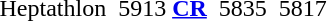<table>
<tr>
<td>Heptathlon</td>
<td></td>
<td>5913 <strong><a href='#'>CR</a></strong></td>
<td></td>
<td>5835</td>
<td></td>
<td>5817</td>
</tr>
</table>
